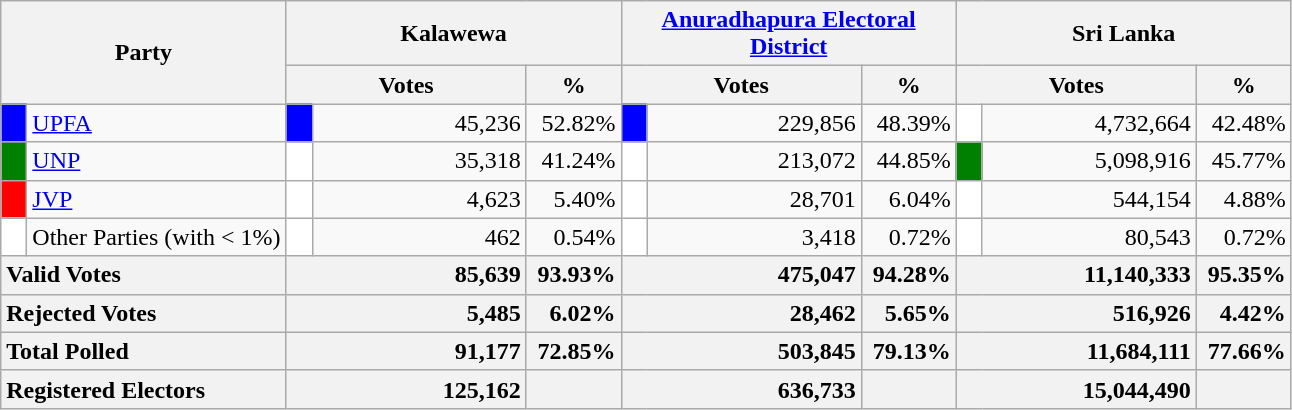<table class="wikitable">
<tr>
<th colspan="2" width="144px"rowspan="2">Party</th>
<th colspan="3" width="216px">Kalawewa</th>
<th colspan="3" width="216px"><a href='#'>Anuradhapura Electoral District</a></th>
<th colspan="3" width="216px">Sri Lanka</th>
</tr>
<tr>
<th colspan="2" width="144px">Votes</th>
<th>%</th>
<th colspan="2" width="144px">Votes</th>
<th>%</th>
<th colspan="2" width="144px">Votes</th>
<th>%</th>
</tr>
<tr>
<td style="background-color:blue;" width="10px"></td>
<td style="text-align:left;"><a href='#'>UPFA</a></td>
<td style="background-color:blue;" width="10px"></td>
<td style="text-align:right;">45,236</td>
<td style="text-align:right;">52.82%</td>
<td style="background-color:blue;" width="10px"></td>
<td style="text-align:right;">229,856</td>
<td style="text-align:right;">48.39%</td>
<td style="background-color:white;" width="10px"></td>
<td style="text-align:right;">4,732,664</td>
<td style="text-align:right;">42.48%</td>
</tr>
<tr>
<td style="background-color:green;" width="10px"></td>
<td style="text-align:left;"><a href='#'>UNP</a></td>
<td style="background-color:white;" width="10px"></td>
<td style="text-align:right;">35,318</td>
<td style="text-align:right;">41.24%</td>
<td style="background-color:white;" width="10px"></td>
<td style="text-align:right;">213,072</td>
<td style="text-align:right;">44.85%</td>
<td style="background-color:green;" width="10px"></td>
<td style="text-align:right;">5,098,916</td>
<td style="text-align:right;">45.77%</td>
</tr>
<tr>
<td style="background-color:red;" width="10px"></td>
<td style="text-align:left;"><a href='#'>JVP</a></td>
<td style="background-color:white;" width="10px"></td>
<td style="text-align:right;">4,623</td>
<td style="text-align:right;">5.40%</td>
<td style="background-color:white;" width="10px"></td>
<td style="text-align:right;">28,701</td>
<td style="text-align:right;">6.04%</td>
<td style="background-color:white;" width="10px"></td>
<td style="text-align:right;">544,154</td>
<td style="text-align:right;">4.88%</td>
</tr>
<tr>
<td style="background-color:white;" width="10px"></td>
<td style="text-align:left;">Other Parties (with < 1%)</td>
<td style="background-color:white;" width="10px"></td>
<td style="text-align:right;">462</td>
<td style="text-align:right;">0.54%</td>
<td style="background-color:white;" width="10px"></td>
<td style="text-align:right;">3,418</td>
<td style="text-align:right;">0.72%</td>
<td style="background-color:white;" width="10px"></td>
<td style="text-align:right;">80,543</td>
<td style="text-align:right;">0.72%</td>
</tr>
<tr>
<th colspan="2" width="144px"style="text-align:left;">Valid Votes</th>
<th style="text-align:right;"colspan="2" width="144px">85,639</th>
<th style="text-align:right;">93.93%</th>
<th style="text-align:right;"colspan="2" width="144px">475,047</th>
<th style="text-align:right;">94.28%</th>
<th style="text-align:right;"colspan="2" width="144px">11,140,333</th>
<th style="text-align:right;">95.35%</th>
</tr>
<tr>
<th colspan="2" width="144px"style="text-align:left;">Rejected Votes</th>
<th style="text-align:right;"colspan="2" width="144px">5,485</th>
<th style="text-align:right;">6.02%</th>
<th style="text-align:right;"colspan="2" width="144px">28,462</th>
<th style="text-align:right;">5.65%</th>
<th style="text-align:right;"colspan="2" width="144px">516,926</th>
<th style="text-align:right;">4.42%</th>
</tr>
<tr>
<th colspan="2" width="144px"style="text-align:left;">Total Polled</th>
<th style="text-align:right;"colspan="2" width="144px">91,177</th>
<th style="text-align:right;">72.85%</th>
<th style="text-align:right;"colspan="2" width="144px">503,845</th>
<th style="text-align:right;">79.13%</th>
<th style="text-align:right;"colspan="2" width="144px">11,684,111</th>
<th style="text-align:right;">77.66%</th>
</tr>
<tr>
<th colspan="2" width="144px"style="text-align:left;">Registered Electors</th>
<th style="text-align:right;"colspan="2" width="144px">125,162</th>
<th></th>
<th style="text-align:right;"colspan="2" width="144px">636,733</th>
<th></th>
<th style="text-align:right;"colspan="2" width="144px">15,044,490</th>
<th></th>
</tr>
</table>
